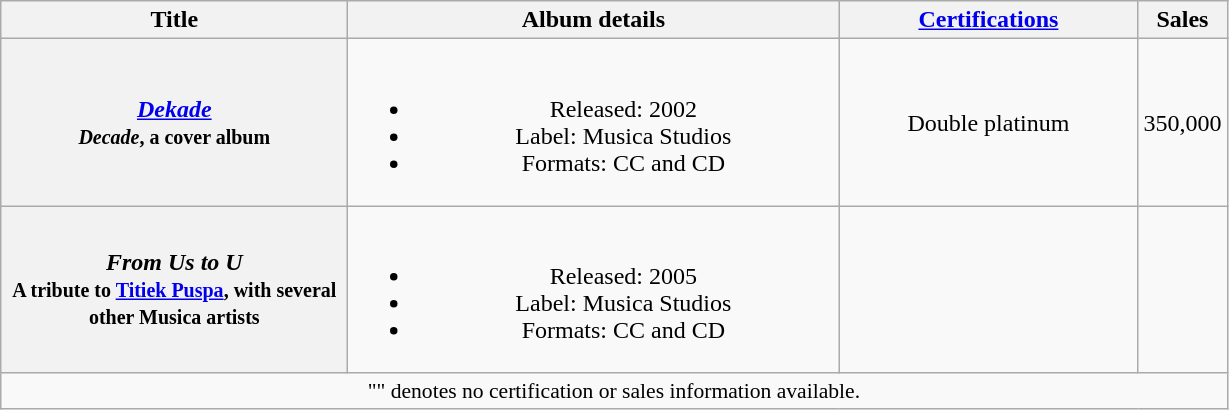<table class="wikitable plainrowheaders" style="text-align:center;">
<tr>
<th scope="col" style="width:14em;">Title</th>
<th scope="col" style="width:20em;">Album details</th>
<th scope="col" style="width:12em;"><a href='#'>Certifications</a></th>
<th scope="col">Sales</th>
</tr>
<tr>
<th scope="row"><em><a href='#'>Dekade</a></em><br><small><em>Decade</em>, a cover album</small></th>
<td><br><ul><li>Released: 2002</li><li>Label: Musica Studios</li><li>Formats: CC and CD</li></ul></td>
<td>Double platinum</td>
<td>350,000</td>
</tr>
<tr>
<th scope="row"><em>From Us to U</em><br><small>A tribute to <a href='#'>Titiek Puspa</a>, with several other Musica artists</small></th>
<td><br><ul><li>Released: 2005</li><li>Label: Musica Studios</li><li>Formats: CC and CD</li></ul></td>
<td></td>
<td></td>
</tr>
<tr>
<td colspan="4" style="font-size:90%">"" denotes no certification or sales information available.</td>
</tr>
</table>
